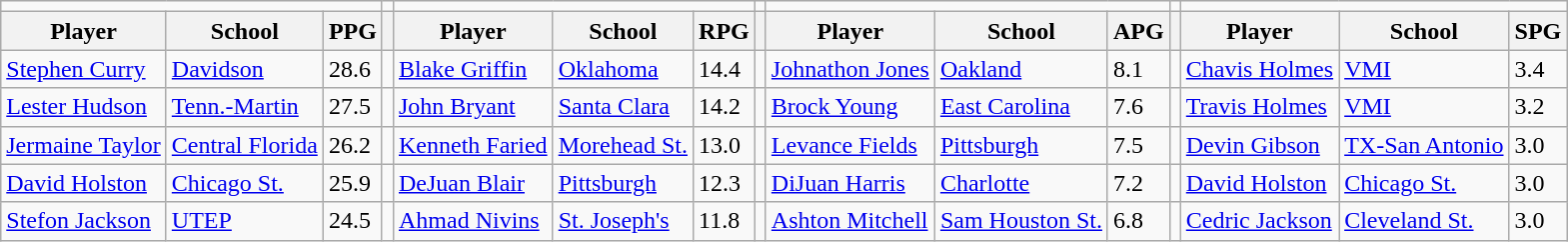<table class="wikitable" style="text-align: left;">
<tr>
<td colspan=3></td>
<td></td>
<td colspan=3></td>
<td></td>
<td colspan=3></td>
<td></td>
<td colspan=3></td>
</tr>
<tr>
<th>Player</th>
<th>School</th>
<th>PPG</th>
<th></th>
<th>Player</th>
<th>School</th>
<th>RPG</th>
<th></th>
<th>Player</th>
<th>School</th>
<th>APG</th>
<th></th>
<th>Player</th>
<th>School</th>
<th>SPG</th>
</tr>
<tr>
<td align="left"><a href='#'>Stephen Curry</a></td>
<td><a href='#'>Davidson</a></td>
<td>28.6</td>
<td></td>
<td><a href='#'>Blake Griffin</a></td>
<td><a href='#'>Oklahoma</a></td>
<td>14.4</td>
<td></td>
<td><a href='#'>Johnathon Jones</a></td>
<td><a href='#'>Oakland</a></td>
<td>8.1</td>
<td></td>
<td><a href='#'>Chavis Holmes</a></td>
<td><a href='#'>VMI</a></td>
<td>3.4</td>
</tr>
<tr>
<td align="left"><a href='#'>Lester Hudson</a></td>
<td><a href='#'>Tenn.-Martin</a></td>
<td>27.5</td>
<td></td>
<td><a href='#'>John Bryant</a></td>
<td><a href='#'>Santa Clara</a></td>
<td>14.2</td>
<td></td>
<td><a href='#'>Brock Young</a></td>
<td><a href='#'>East Carolina</a></td>
<td>7.6</td>
<td></td>
<td><a href='#'>Travis Holmes</a></td>
<td><a href='#'>VMI</a></td>
<td>3.2</td>
</tr>
<tr>
<td align="left"><a href='#'>Jermaine Taylor</a></td>
<td><a href='#'>Central Florida</a></td>
<td>26.2</td>
<td></td>
<td><a href='#'>Kenneth Faried</a></td>
<td><a href='#'>Morehead St.</a></td>
<td>13.0</td>
<td></td>
<td><a href='#'>Levance Fields</a></td>
<td><a href='#'>Pittsburgh</a></td>
<td>7.5</td>
<td></td>
<td><a href='#'>Devin Gibson</a></td>
<td><a href='#'>TX-San Antonio</a></td>
<td>3.0</td>
</tr>
<tr>
<td align="left"><a href='#'>David Holston</a></td>
<td><a href='#'>Chicago St.</a></td>
<td>25.9</td>
<td></td>
<td><a href='#'>DeJuan Blair</a></td>
<td><a href='#'>Pittsburgh</a></td>
<td>12.3</td>
<td></td>
<td><a href='#'>DiJuan Harris</a></td>
<td><a href='#'>Charlotte</a></td>
<td>7.2</td>
<td></td>
<td><a href='#'>David Holston</a></td>
<td><a href='#'>Chicago St.</a></td>
<td>3.0</td>
</tr>
<tr>
<td align="left"><a href='#'>Stefon Jackson</a></td>
<td><a href='#'>UTEP</a></td>
<td>24.5</td>
<td></td>
<td><a href='#'>Ahmad Nivins</a></td>
<td><a href='#'>St. Joseph's</a></td>
<td>11.8</td>
<td></td>
<td><a href='#'>Ashton Mitchell</a></td>
<td><a href='#'>Sam Houston St.</a></td>
<td>6.8</td>
<td></td>
<td><a href='#'>Cedric Jackson</a></td>
<td><a href='#'>Cleveland St.</a></td>
<td>3.0</td>
</tr>
</table>
